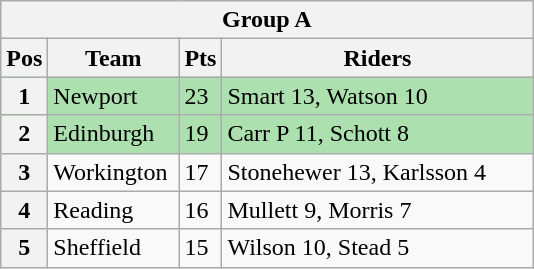<table class="wikitable">
<tr>
<th colspan="4">Group A</th>
</tr>
<tr>
<th width=20>Pos</th>
<th width=80>Team</th>
<th width=20>Pts</th>
<th width=200>Riders</th>
</tr>
<tr style="background:#ACE1AF;">
<th>1</th>
<td>Newport</td>
<td>23</td>
<td>Smart 13, Watson 10</td>
</tr>
<tr style="background:#ACE1AF;">
<th>2</th>
<td>Edinburgh</td>
<td>19</td>
<td>Carr P 11, Schott 8</td>
</tr>
<tr>
<th>3</th>
<td>Workington</td>
<td>17</td>
<td>Stonehewer 13, Karlsson 4</td>
</tr>
<tr>
<th>4</th>
<td>Reading</td>
<td>16</td>
<td>Mullett 9, Morris 7</td>
</tr>
<tr>
<th>5</th>
<td>Sheffield</td>
<td>15</td>
<td>Wilson 10, Stead 5</td>
</tr>
</table>
